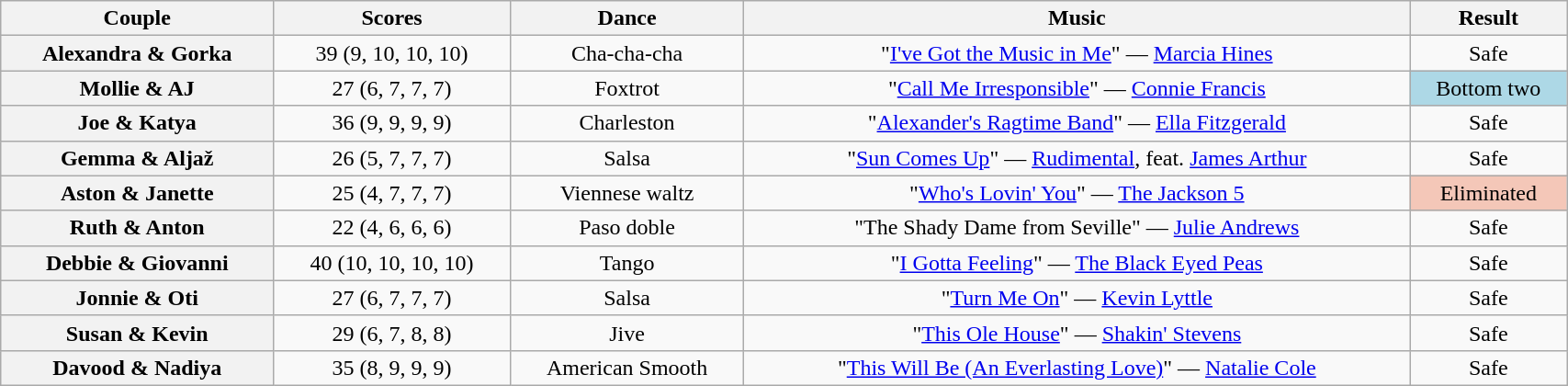<table class="wikitable sortable" style="text-align:center; width: 90%">
<tr>
<th scope="col">Couple</th>
<th scope="col">Scores</th>
<th scope="col" class="unsortable">Dance</th>
<th scope="col" class="unsortable">Music</th>
<th scope="col" class="unsortable">Result</th>
</tr>
<tr>
<th scope="row">Alexandra & Gorka</th>
<td>39 (9, 10, 10, 10)</td>
<td>Cha-cha-cha</td>
<td>"<a href='#'>I've Got the Music in Me</a>" — <a href='#'>Marcia Hines</a></td>
<td>Safe</td>
</tr>
<tr>
<th scope="row">Mollie & AJ</th>
<td>27 (6, 7, 7, 7)</td>
<td>Foxtrot</td>
<td>"<a href='#'>Call Me Irresponsible</a>" — <a href='#'>Connie Francis</a></td>
<td bgcolor="lightblue">Bottom two</td>
</tr>
<tr>
<th scope="row">Joe & Katya</th>
<td>36 (9, 9, 9, 9)</td>
<td>Charleston</td>
<td>"<a href='#'>Alexander's Ragtime Band</a>" — <a href='#'>Ella Fitzgerald</a></td>
<td>Safe</td>
</tr>
<tr>
<th scope="row">Gemma & Aljaž</th>
<td>26 (5, 7, 7, 7)</td>
<td>Salsa</td>
<td>"<a href='#'>Sun Comes Up</a>" — <a href='#'>Rudimental</a>, feat. <a href='#'>James Arthur</a></td>
<td>Safe</td>
</tr>
<tr>
<th scope="row">Aston & Janette</th>
<td>25 (4, 7, 7, 7)</td>
<td>Viennese waltz</td>
<td>"<a href='#'>Who's Lovin' You</a>" — <a href='#'>The Jackson 5</a></td>
<td bgcolor="f4c7b8">Eliminated</td>
</tr>
<tr>
<th scope="row">Ruth & Anton</th>
<td>22 (4, 6, 6, 6)</td>
<td>Paso doble</td>
<td>"The Shady Dame from Seville" — <a href='#'>Julie Andrews</a></td>
<td>Safe</td>
</tr>
<tr>
<th scope="row">Debbie & Giovanni</th>
<td>40 (10, 10, 10, 10)</td>
<td>Tango</td>
<td>"<a href='#'>I Gotta Feeling</a>" — <a href='#'>The Black Eyed Peas</a></td>
<td>Safe</td>
</tr>
<tr>
<th scope="row">Jonnie & Oti</th>
<td>27 (6, 7, 7, 7)</td>
<td>Salsa</td>
<td>"<a href='#'>Turn Me On</a>" — <a href='#'>Kevin Lyttle</a></td>
<td>Safe</td>
</tr>
<tr>
<th scope="row">Susan & Kevin</th>
<td>29 (6, 7, 8, 8)</td>
<td>Jive</td>
<td>"<a href='#'>This Ole House</a>" — <a href='#'>Shakin' Stevens</a></td>
<td>Safe</td>
</tr>
<tr>
<th scope="row">Davood & Nadiya</th>
<td>35 (8, 9, 9, 9)</td>
<td>American Smooth</td>
<td>"<a href='#'>This Will Be (An Everlasting Love)</a>" — <a href='#'>Natalie Cole</a></td>
<td>Safe</td>
</tr>
</table>
